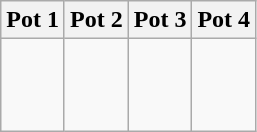<table class="wikitable">
<tr>
<th>Pot 1</th>
<th>Pot 2</th>
<th>Pot 3</th>
<th>Pot 4</th>
</tr>
<tr>
<td style="vertical-align: top;"><br><br><br></td>
<td style="vertical-align: top;"><br><br><br></td>
<td style="vertical-align: top;"><br><br><br></td>
<td style="vertical-align: top;"><br><br><br></td>
</tr>
</table>
